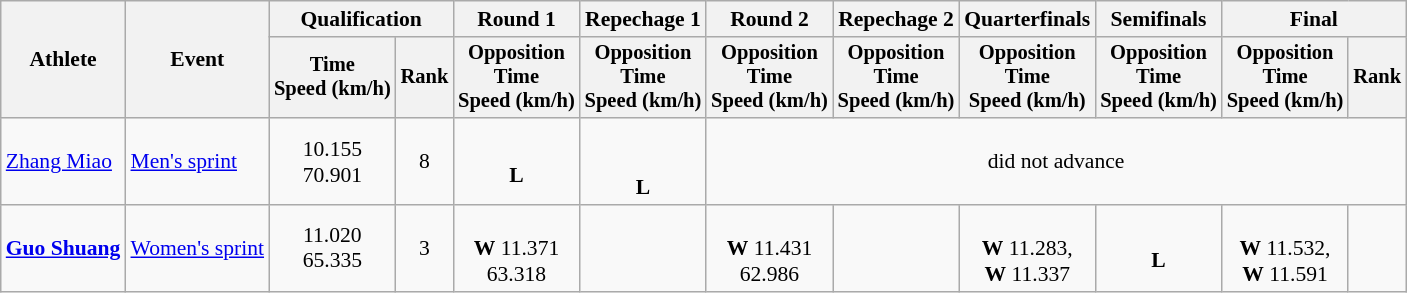<table class="wikitable" style="font-size:90%">
<tr>
<th rowspan="2">Athlete</th>
<th rowspan="2">Event</th>
<th colspan=2>Qualification</th>
<th>Round 1</th>
<th>Repechage 1</th>
<th>Round 2</th>
<th>Repechage 2</th>
<th>Quarterfinals</th>
<th>Semifinals</th>
<th colspan=2>Final</th>
</tr>
<tr style="font-size:95%">
<th>Time<br>Speed (km/h)</th>
<th>Rank</th>
<th>Opposition<br>Time<br>Speed (km/h)</th>
<th>Opposition<br>Time<br>Speed (km/h)</th>
<th>Opposition<br>Time<br>Speed (km/h)</th>
<th>Opposition<br>Time<br>Speed (km/h)</th>
<th>Opposition<br>Time<br>Speed (km/h)</th>
<th>Opposition<br>Time<br>Speed (km/h)</th>
<th>Opposition<br>Time<br>Speed (km/h)</th>
<th>Rank</th>
</tr>
<tr align=center>
<td align=left><a href='#'>Zhang Miao</a></td>
<td align=left><a href='#'>Men's sprint</a></td>
<td>10.155<br>70.901</td>
<td>8</td>
<td><br><strong>L</strong></td>
<td><br><br><strong>L</strong></td>
<td colspan=6>did not advance</td>
</tr>
<tr align=center>
<td align=left><strong><a href='#'>Guo Shuang</a></strong></td>
<td align=left><a href='#'>Women's sprint</a></td>
<td>11.020<br>65.335</td>
<td>3</td>
<td><br><strong>W</strong> 11.371<br>63.318</td>
<td></td>
<td><br><strong>W</strong> 11.431<br>62.986</td>
<td></td>
<td><br><strong>W</strong> 11.283,<br><strong>W</strong> 11.337</td>
<td><br><strong>L</strong></td>
<td><br><strong>W</strong> 11.532,<br><strong>W</strong> 11.591</td>
<td></td>
</tr>
</table>
